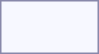<table style="border:1px solid #8888aa; background-color:#f7f8ff; padding:5px; font-size:95%; margin: 0px 12px 12px 0px; text-align:center;">
<tr>
<td rowspan=2><strong></strong><br></td>
<td colspan=2 rowspan=2></td>
<td colspan=2></td>
<td colspan=2></td>
<td colspan=2></td>
<td colspan=2 rowspan=2></td>
<td colspan=2></td>
<td colspan=2></td>
<td colspan=2></td>
<td colspan=2></td>
<td colspan=2></td>
<td colspan=2></td>
<td colspan=2></td>
</tr>
<tr>
<td colspan=2></td>
<td colspan=2></td>
<td colspan=2></td>
<td colspan=2></td>
<td colspan=2></td>
<td colspan=2></td>
<td colspan=2></td>
<td colspan=2></td>
<td colspan=2></td>
<td colspan=2></td>
</tr>
</table>
